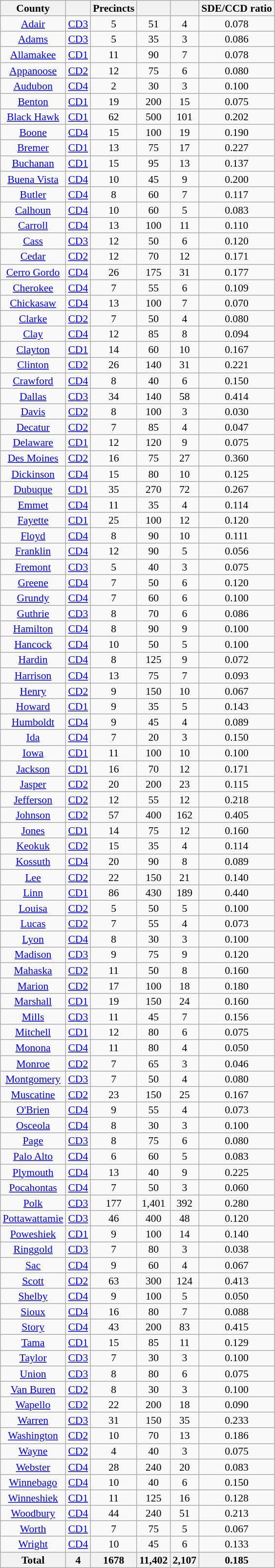<table class="wikitable collapsed collapsible sortable" style="position:left; padding:5px; text-align:center; font-size:90%; line-height:1.0">
<tr>
<th>County</th>
<th></th>
<th>Precincts</th>
<th></th>
<th></th>
<th>SDE/CCD ratio</th>
</tr>
<tr>
<td><a href='#'>Adair</a></td>
<td><a href='#'>CD3</a></td>
<td>5</td>
<td>51</td>
<td>4</td>
<td>0.078</td>
</tr>
<tr>
<td><a href='#'>Adams</a></td>
<td><a href='#'>CD3</a></td>
<td>5</td>
<td>35</td>
<td>3</td>
<td>0.086</td>
</tr>
<tr>
<td><a href='#'>Allamakee</a></td>
<td><a href='#'>CD1</a></td>
<td>11</td>
<td>90</td>
<td>7</td>
<td>0.078</td>
</tr>
<tr>
<td><a href='#'>Appanoose</a></td>
<td><a href='#'>CD2</a></td>
<td>12</td>
<td>75</td>
<td>6</td>
<td>0.080</td>
</tr>
<tr>
<td><a href='#'>Audubon</a></td>
<td><a href='#'>CD4</a></td>
<td>2</td>
<td>30</td>
<td>3</td>
<td>0.100</td>
</tr>
<tr>
<td><a href='#'>Benton</a></td>
<td><a href='#'>CD1</a></td>
<td>19</td>
<td>200</td>
<td>15</td>
<td>0.075</td>
</tr>
<tr>
<td><a href='#'>Black Hawk</a></td>
<td><a href='#'>CD1</a></td>
<td>62</td>
<td>500</td>
<td>101</td>
<td>0.202</td>
</tr>
<tr>
<td><a href='#'>Boone</a></td>
<td><a href='#'>CD4</a></td>
<td>15</td>
<td>100</td>
<td>19</td>
<td>0.190</td>
</tr>
<tr>
<td><a href='#'>Bremer</a></td>
<td><a href='#'>CD1</a></td>
<td>13</td>
<td>75</td>
<td>17</td>
<td>0.227</td>
</tr>
<tr>
<td><a href='#'>Buchanan</a></td>
<td><a href='#'>CD1</a></td>
<td>15</td>
<td>95</td>
<td>13</td>
<td>0.137</td>
</tr>
<tr>
<td><a href='#'>Buena Vista</a></td>
<td><a href='#'>CD4</a></td>
<td>10</td>
<td>45</td>
<td>9</td>
<td>0.200</td>
</tr>
<tr>
<td><a href='#'>Butler</a></td>
<td><a href='#'>CD4</a></td>
<td>8</td>
<td>60</td>
<td>7</td>
<td>0.117</td>
</tr>
<tr>
<td><a href='#'>Calhoun</a></td>
<td><a href='#'>CD4</a></td>
<td>10</td>
<td>60</td>
<td>5</td>
<td>0.083</td>
</tr>
<tr>
<td><a href='#'>Carroll</a></td>
<td><a href='#'>CD4</a></td>
<td>13</td>
<td>100</td>
<td>11</td>
<td>0.110</td>
</tr>
<tr>
<td><a href='#'>Cass</a></td>
<td><a href='#'>CD3</a></td>
<td>12</td>
<td>50</td>
<td>6</td>
<td>0.120</td>
</tr>
<tr>
<td><a href='#'>Cedar</a></td>
<td><a href='#'>CD2</a></td>
<td>12</td>
<td>70</td>
<td>12</td>
<td>0.171</td>
</tr>
<tr>
<td><a href='#'>Cerro Gordo</a></td>
<td><a href='#'>CD4</a></td>
<td>26</td>
<td>175</td>
<td>31</td>
<td>0.177</td>
</tr>
<tr>
<td><a href='#'>Cherokee</a></td>
<td><a href='#'>CD4</a></td>
<td>7</td>
<td>55</td>
<td>6</td>
<td>0.109</td>
</tr>
<tr>
<td><a href='#'>Chickasaw</a></td>
<td><a href='#'>CD4</a></td>
<td>13</td>
<td>100</td>
<td>7</td>
<td>0.070</td>
</tr>
<tr>
<td><a href='#'>Clarke</a></td>
<td><a href='#'>CD2</a></td>
<td>7</td>
<td>50</td>
<td>4</td>
<td>0.080</td>
</tr>
<tr>
<td><a href='#'>Clay</a></td>
<td><a href='#'>CD4</a></td>
<td>12</td>
<td>85</td>
<td>8</td>
<td>0.094</td>
</tr>
<tr>
<td><a href='#'>Clayton</a></td>
<td><a href='#'>CD1</a></td>
<td>14</td>
<td>60</td>
<td>10</td>
<td>0.167</td>
</tr>
<tr>
<td><a href='#'>Clinton</a></td>
<td><a href='#'>CD2</a></td>
<td>26</td>
<td>140</td>
<td>31</td>
<td>0.221</td>
</tr>
<tr>
<td><a href='#'>Crawford</a></td>
<td><a href='#'>CD4</a></td>
<td>8</td>
<td>40</td>
<td>6</td>
<td>0.150</td>
</tr>
<tr>
<td><a href='#'>Dallas</a></td>
<td><a href='#'>CD3</a></td>
<td>34</td>
<td>140</td>
<td>58</td>
<td>0.414</td>
</tr>
<tr>
<td><a href='#'>Davis</a></td>
<td><a href='#'>CD2</a></td>
<td>8</td>
<td>100</td>
<td>3</td>
<td>0.030</td>
</tr>
<tr>
<td><a href='#'>Decatur</a></td>
<td><a href='#'>CD2</a></td>
<td>7</td>
<td>85</td>
<td>4</td>
<td>0.047</td>
</tr>
<tr>
<td><a href='#'>Delaware</a></td>
<td><a href='#'>CD1</a></td>
<td>12</td>
<td>120</td>
<td>9</td>
<td>0.075</td>
</tr>
<tr>
<td><a href='#'>Des Moines</a></td>
<td><a href='#'>CD2</a></td>
<td>16</td>
<td>75</td>
<td>27</td>
<td>0.360</td>
</tr>
<tr>
<td><a href='#'>Dickinson</a></td>
<td><a href='#'>CD4</a></td>
<td>15</td>
<td>80</td>
<td>10</td>
<td>0.125</td>
</tr>
<tr>
<td><a href='#'>Dubuque</a></td>
<td><a href='#'>CD1</a></td>
<td>35</td>
<td>270</td>
<td>72</td>
<td>0.267</td>
</tr>
<tr>
<td><a href='#'>Emmet</a></td>
<td><a href='#'>CD4</a></td>
<td>11</td>
<td>35</td>
<td>4</td>
<td>0.114</td>
</tr>
<tr>
<td><a href='#'>Fayette</a></td>
<td><a href='#'>CD1</a></td>
<td>25</td>
<td>100</td>
<td>12</td>
<td>0.120</td>
</tr>
<tr>
<td><a href='#'>Floyd</a></td>
<td><a href='#'>CD4</a></td>
<td>8</td>
<td>90</td>
<td>10</td>
<td>0.111</td>
</tr>
<tr>
<td><a href='#'>Franklin</a></td>
<td><a href='#'>CD4</a></td>
<td>12</td>
<td>90</td>
<td>5</td>
<td>0.056</td>
</tr>
<tr>
<td><a href='#'>Fremont</a></td>
<td><a href='#'>CD3</a></td>
<td>5</td>
<td>40</td>
<td>3</td>
<td>0.075</td>
</tr>
<tr>
<td><a href='#'>Greene</a></td>
<td><a href='#'>CD4</a></td>
<td>7</td>
<td>50</td>
<td>6</td>
<td>0.120</td>
</tr>
<tr>
<td><a href='#'>Grundy</a></td>
<td><a href='#'>CD4</a></td>
<td>7</td>
<td>60</td>
<td>6</td>
<td>0.100</td>
</tr>
<tr>
<td><a href='#'>Guthrie</a></td>
<td><a href='#'>CD3</a></td>
<td>8</td>
<td>70</td>
<td>6</td>
<td>0.086</td>
</tr>
<tr>
<td><a href='#'>Hamilton</a></td>
<td><a href='#'>CD4</a></td>
<td>8</td>
<td>90</td>
<td>9</td>
<td>0.100</td>
</tr>
<tr>
<td><a href='#'>Hancock</a></td>
<td><a href='#'>CD4</a></td>
<td>10</td>
<td>50</td>
<td>5</td>
<td>0.100</td>
</tr>
<tr>
<td><a href='#'>Hardin</a></td>
<td><a href='#'>CD4</a></td>
<td>8</td>
<td>125</td>
<td>9</td>
<td>0.072</td>
</tr>
<tr>
<td><a href='#'>Harrison</a></td>
<td><a href='#'>CD4</a></td>
<td>13</td>
<td>75</td>
<td>7</td>
<td>0.093</td>
</tr>
<tr>
<td><a href='#'>Henry</a></td>
<td><a href='#'>CD2</a></td>
<td>9</td>
<td>150</td>
<td>10</td>
<td>0.067</td>
</tr>
<tr>
<td><a href='#'>Howard</a></td>
<td><a href='#'>CD1</a></td>
<td>9</td>
<td>35</td>
<td>5</td>
<td>0.143</td>
</tr>
<tr>
<td><a href='#'>Humboldt</a></td>
<td><a href='#'>CD4</a></td>
<td>9</td>
<td>45</td>
<td>4</td>
<td>0.089</td>
</tr>
<tr>
<td><a href='#'>Ida</a></td>
<td><a href='#'>CD4</a></td>
<td>7</td>
<td>20</td>
<td>3</td>
<td>0.150</td>
</tr>
<tr>
<td><a href='#'>Iowa</a></td>
<td><a href='#'>CD1</a></td>
<td>11</td>
<td>100</td>
<td>10</td>
<td>0.100</td>
</tr>
<tr>
<td><a href='#'>Jackson</a></td>
<td><a href='#'>CD1</a></td>
<td>16</td>
<td>70</td>
<td>12</td>
<td>0.171</td>
</tr>
<tr>
<td><a href='#'>Jasper</a></td>
<td><a href='#'>CD2</a></td>
<td>20</td>
<td>200</td>
<td>23</td>
<td>0.115</td>
</tr>
<tr>
<td><a href='#'>Jefferson</a></td>
<td><a href='#'>CD2</a></td>
<td>12</td>
<td>55</td>
<td>12</td>
<td>0.218</td>
</tr>
<tr>
<td><a href='#'>Johnson</a></td>
<td><a href='#'>CD2</a></td>
<td>57</td>
<td>400</td>
<td>162</td>
<td>0.405</td>
</tr>
<tr>
<td><a href='#'>Jones</a></td>
<td><a href='#'>CD1</a></td>
<td>14</td>
<td>75</td>
<td>12</td>
<td>0.160</td>
</tr>
<tr>
<td><a href='#'>Keokuk</a></td>
<td><a href='#'>CD2</a></td>
<td>15</td>
<td>35</td>
<td>4</td>
<td>0.114</td>
</tr>
<tr>
<td><a href='#'>Kossuth</a></td>
<td><a href='#'>CD4</a></td>
<td>20</td>
<td>90</td>
<td>8</td>
<td>0.089</td>
</tr>
<tr>
<td><a href='#'>Lee</a></td>
<td><a href='#'>CD2</a></td>
<td>22</td>
<td>150</td>
<td>21</td>
<td>0.140</td>
</tr>
<tr>
<td><a href='#'>Linn</a></td>
<td><a href='#'>CD1</a></td>
<td>86</td>
<td>430</td>
<td>189</td>
<td>0.440</td>
</tr>
<tr>
<td><a href='#'>Louisa</a></td>
<td><a href='#'>CD2</a></td>
<td>5</td>
<td>50</td>
<td>5</td>
<td>0.100</td>
</tr>
<tr>
<td><a href='#'>Lucas</a></td>
<td><a href='#'>CD2</a></td>
<td>7</td>
<td>55</td>
<td>4</td>
<td>0.073</td>
</tr>
<tr>
<td><a href='#'>Lyon</a></td>
<td><a href='#'>CD4</a></td>
<td>8</td>
<td>30</td>
<td>3</td>
<td>0.100</td>
</tr>
<tr>
<td><a href='#'>Madison</a></td>
<td><a href='#'>CD3</a></td>
<td>9</td>
<td>75</td>
<td>9</td>
<td>0.120</td>
</tr>
<tr>
<td><a href='#'>Mahaska</a></td>
<td><a href='#'>CD2</a></td>
<td>11</td>
<td>50</td>
<td>8</td>
<td>0.160</td>
</tr>
<tr>
<td><a href='#'>Marion</a></td>
<td><a href='#'>CD2</a></td>
<td>17</td>
<td>100</td>
<td>18</td>
<td>0.180</td>
</tr>
<tr>
<td><a href='#'>Marshall</a></td>
<td><a href='#'>CD1</a></td>
<td>19</td>
<td>150</td>
<td>24</td>
<td>0.160</td>
</tr>
<tr>
<td><a href='#'>Mills</a></td>
<td><a href='#'>CD3</a></td>
<td>11</td>
<td>45</td>
<td>7</td>
<td>0.156</td>
</tr>
<tr>
<td><a href='#'>Mitchell</a></td>
<td><a href='#'>CD1</a></td>
<td>12</td>
<td>80</td>
<td>6</td>
<td>0.075</td>
</tr>
<tr>
<td><a href='#'>Monona</a></td>
<td><a href='#'>CD4</a></td>
<td>11</td>
<td>80</td>
<td>4</td>
<td>0.050</td>
</tr>
<tr>
<td><a href='#'>Monroe</a></td>
<td><a href='#'>CD2</a></td>
<td>7</td>
<td>65</td>
<td>3</td>
<td>0.046</td>
</tr>
<tr>
<td><a href='#'>Montgomery</a></td>
<td><a href='#'>CD3</a></td>
<td>7</td>
<td>50</td>
<td>4</td>
<td>0.080</td>
</tr>
<tr>
<td><a href='#'>Muscatine</a></td>
<td><a href='#'>CD2</a></td>
<td>23</td>
<td>150</td>
<td>25</td>
<td>0.167</td>
</tr>
<tr>
<td><a href='#'>O'Brien</a></td>
<td><a href='#'>CD4</a></td>
<td>9</td>
<td>55</td>
<td>4</td>
<td>0.073</td>
</tr>
<tr>
<td><a href='#'>Osceola</a></td>
<td><a href='#'>CD4</a></td>
<td>8</td>
<td>30</td>
<td>3</td>
<td>0.100</td>
</tr>
<tr>
<td><a href='#'>Page</a></td>
<td><a href='#'>CD3</a></td>
<td>8</td>
<td>75</td>
<td>6</td>
<td>0.080</td>
</tr>
<tr>
<td><a href='#'>Palo Alto</a></td>
<td><a href='#'>CD4</a></td>
<td>6</td>
<td>60</td>
<td>5</td>
<td>0.083</td>
</tr>
<tr>
<td><a href='#'>Plymouth</a></td>
<td><a href='#'>CD4</a></td>
<td>13</td>
<td>40</td>
<td>9</td>
<td>0.225</td>
</tr>
<tr>
<td><a href='#'>Pocahontas</a></td>
<td><a href='#'>CD4</a></td>
<td>7</td>
<td>50</td>
<td>3</td>
<td>0.060</td>
</tr>
<tr>
<td><a href='#'>Polk</a></td>
<td><a href='#'>CD3</a></td>
<td>177</td>
<td>1,401</td>
<td>392</td>
<td>0.280</td>
</tr>
<tr>
<td><a href='#'>Pottawattamie</a></td>
<td><a href='#'>CD3</a></td>
<td>46</td>
<td>400</td>
<td>48</td>
<td>0.120</td>
</tr>
<tr>
<td><a href='#'>Poweshiek</a></td>
<td><a href='#'>CD1</a></td>
<td>9</td>
<td>100</td>
<td>14</td>
<td>0.140</td>
</tr>
<tr>
<td><a href='#'>Ringgold</a></td>
<td><a href='#'>CD3</a></td>
<td>7</td>
<td>80</td>
<td>3</td>
<td>0.038</td>
</tr>
<tr>
<td><a href='#'>Sac</a></td>
<td><a href='#'>CD4</a></td>
<td>9</td>
<td>60</td>
<td>4</td>
<td>0.067</td>
</tr>
<tr>
<td><a href='#'>Scott</a></td>
<td><a href='#'>CD2</a></td>
<td>63</td>
<td>300</td>
<td>124</td>
<td>0.413</td>
</tr>
<tr>
<td><a href='#'>Shelby</a></td>
<td><a href='#'>CD4</a></td>
<td>9</td>
<td>100</td>
<td>5</td>
<td>0.050</td>
</tr>
<tr>
<td><a href='#'>Sioux</a></td>
<td><a href='#'>CD4</a></td>
<td>16</td>
<td>80</td>
<td>7</td>
<td>0.088</td>
</tr>
<tr>
<td><a href='#'>Story</a></td>
<td><a href='#'>CD4</a></td>
<td>43</td>
<td>200</td>
<td>83</td>
<td>0.415</td>
</tr>
<tr>
<td><a href='#'>Tama</a></td>
<td><a href='#'>CD1</a></td>
<td>15</td>
<td>85</td>
<td>11</td>
<td>0.129</td>
</tr>
<tr>
<td><a href='#'>Taylor</a></td>
<td><a href='#'>CD3</a></td>
<td>7</td>
<td>30</td>
<td>3</td>
<td>0.100</td>
</tr>
<tr>
<td><a href='#'>Union</a></td>
<td><a href='#'>CD3</a></td>
<td>8</td>
<td>80</td>
<td>6</td>
<td>0.075</td>
</tr>
<tr>
<td><a href='#'>Van Buren</a></td>
<td><a href='#'>CD2</a></td>
<td>8</td>
<td>30</td>
<td>3</td>
<td>0.100</td>
</tr>
<tr>
<td><a href='#'>Wapello</a></td>
<td><a href='#'>CD2</a></td>
<td>22</td>
<td>200</td>
<td>18</td>
<td>0.090</td>
</tr>
<tr>
<td><a href='#'>Warren</a></td>
<td><a href='#'>CD3</a></td>
<td>31</td>
<td>150</td>
<td>35</td>
<td>0.233</td>
</tr>
<tr>
<td><a href='#'>Washington</a></td>
<td><a href='#'>CD2</a></td>
<td>10</td>
<td>70</td>
<td>13</td>
<td>0.186</td>
</tr>
<tr>
<td><a href='#'>Wayne</a></td>
<td><a href='#'>CD2</a></td>
<td>4</td>
<td>40</td>
<td>3</td>
<td>0.075</td>
</tr>
<tr>
<td><a href='#'>Webster</a></td>
<td><a href='#'>CD4</a></td>
<td>28</td>
<td>240</td>
<td>20</td>
<td>0.083</td>
</tr>
<tr>
<td><a href='#'>Winnebago</a></td>
<td><a href='#'>CD4</a></td>
<td>10</td>
<td>40</td>
<td>6</td>
<td>0.150</td>
</tr>
<tr>
<td><a href='#'>Winneshiek</a></td>
<td><a href='#'>CD1</a></td>
<td>11</td>
<td>125</td>
<td>16</td>
<td>0.128</td>
</tr>
<tr>
<td><a href='#'>Woodbury</a></td>
<td><a href='#'>CD4</a></td>
<td>44</td>
<td>240</td>
<td>51</td>
<td>0.213</td>
</tr>
<tr>
<td><a href='#'>Worth</a></td>
<td><a href='#'>CD1</a></td>
<td>7</td>
<td>75</td>
<td>5</td>
<td>0.067</td>
</tr>
<tr>
<td><a href='#'>Wright</a></td>
<td><a href='#'>CD4</a></td>
<td>10</td>
<td>45</td>
<td>6</td>
<td>0.133</td>
</tr>
<tr>
<th>Total </th>
<th>4</th>
<th>1678</th>
<th>11,402</th>
<th>2,107</th>
<th>0.185</th>
</tr>
</table>
